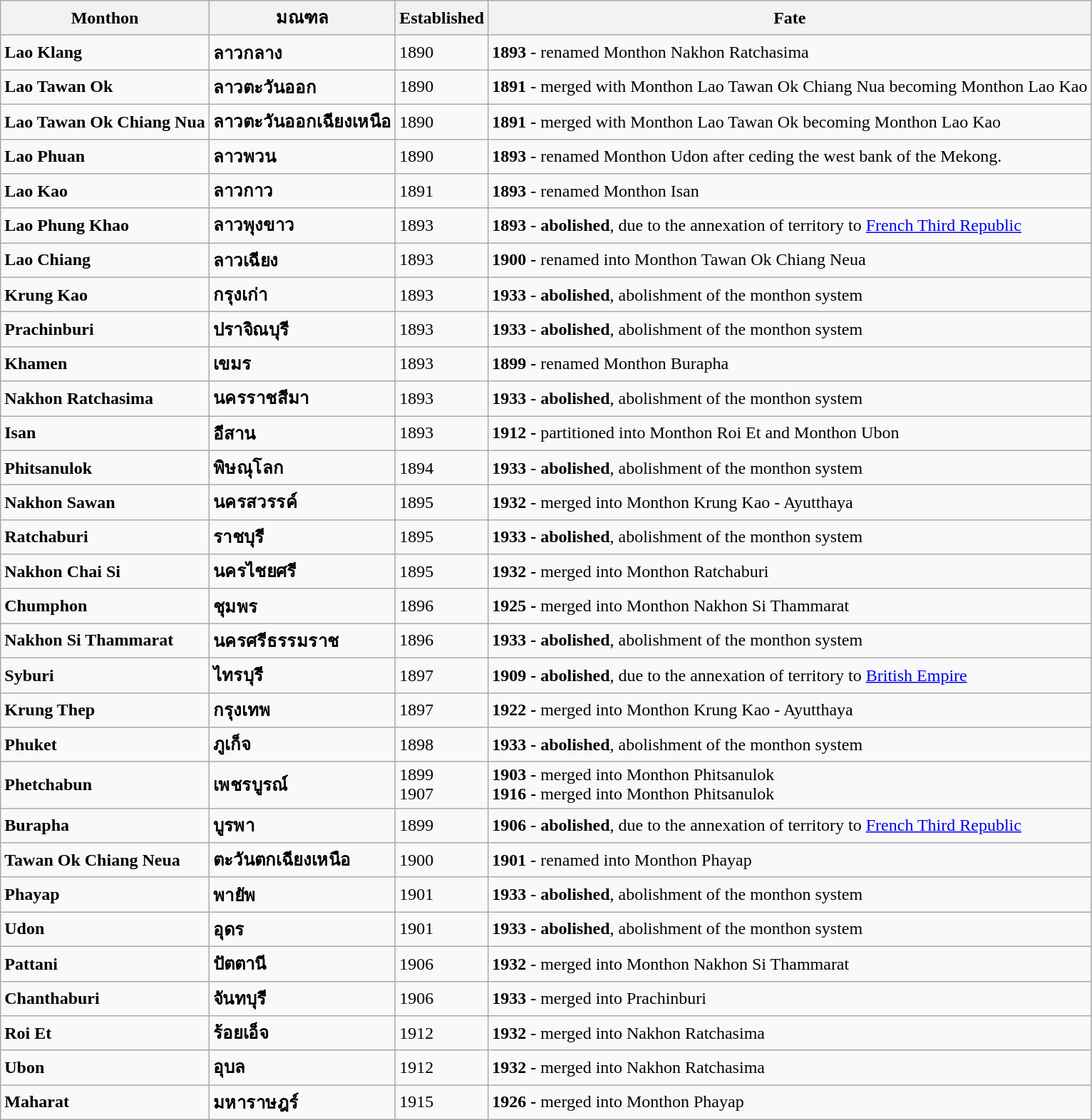<table class="wikitable sortable">
<tr>
<th><strong>Monthon</strong></th>
<th><strong>มณฑล</strong></th>
<th>Established</th>
<th>Fate</th>
</tr>
<tr>
<td><strong>Lao  Klang</strong></td>
<td><strong>ลาวกลาง</strong></td>
<td>1890</td>
<td><strong>1893 -</strong> renamed Monthon Nakhon Ratchasima</td>
</tr>
<tr>
<td><strong>Lao  Tawan Ok</strong></td>
<td><strong>ลาวตะวันออก</strong></td>
<td>1890</td>
<td><strong>1891 -</strong> merged with Monthon Lao Tawan Ok Chiang Nua becoming Monthon Lao Kao</td>
</tr>
<tr>
<td><strong>Lao Tawan Ok Chiang Nua</strong></td>
<td><strong>ลาวตะวันออกเฉียงเหนือ</strong></td>
<td>1890</td>
<td><strong>1891 -</strong> merged with Monthon Lao Tawan Ok becoming Monthon Lao Kao</td>
</tr>
<tr>
<td><strong>Lao  Phuan</strong></td>
<td><strong>ลาวพวน</strong></td>
<td>1890</td>
<td><strong>1893 -</strong> renamed Monthon Udon after ceding the west bank of the Mekong.</td>
</tr>
<tr>
<td><strong>Lao  Kao</strong></td>
<td><strong>ลาวกาว</strong></td>
<td>1891</td>
<td><strong>1893 -</strong> renamed Monthon Isan</td>
</tr>
<tr>
<td><strong>Lao  Phung Khao</strong></td>
<td><strong>ลาวพุงขาว</strong></td>
<td>1893</td>
<td><strong>1893 - abolished</strong>, due to the annexation of territory to <a href='#'>French Third Republic</a></td>
</tr>
<tr>
<td><strong>Lao  Chiang</strong></td>
<td><strong>ลาวเฉียง</strong></td>
<td>1893</td>
<td><strong>1900 -</strong> renamed into Monthon Tawan Ok Chiang Neua</td>
</tr>
<tr>
<td><strong>Krung  Kao</strong></td>
<td><strong>กรุงเก่า</strong></td>
<td>1893</td>
<td><strong>1933 -</strong> <strong>abolished</strong>, abolishment of the monthon system</td>
</tr>
<tr>
<td><strong>Prachinburi</strong></td>
<td><strong>ปราจิณบุรี</strong></td>
<td>1893</td>
<td><strong>1933 - abolished</strong>, abolishment of the monthon system</td>
</tr>
<tr>
<td><strong>Khamen</strong></td>
<td><strong>เขมร</strong></td>
<td>1893</td>
<td><strong>1899 -</strong> renamed Monthon Burapha</td>
</tr>
<tr>
<td><strong>Nakhon Ratchasima</strong></td>
<td><strong>นครราชสีมา</strong></td>
<td>1893</td>
<td><strong>1933 - abolished</strong>, abolishment of the monthon system</td>
</tr>
<tr>
<td><strong>Isan</strong></td>
<td><strong>อีสาน</strong></td>
<td>1893</td>
<td><strong>1912 -</strong> partitioned into Monthon Roi Et and Monthon Ubon</td>
</tr>
<tr>
<td><strong>Phitsanulok</strong></td>
<td><strong>พิษณุโลก</strong></td>
<td>1894</td>
<td><strong>1933 -</strong> <strong>abolished</strong>, abolishment of the monthon system</td>
</tr>
<tr>
<td><strong>Nakhon  Sawan</strong></td>
<td><strong>นครสวรรค์</strong></td>
<td>1895</td>
<td><strong>1932 -</strong> merged into Monthon Krung Kao - Ayutthaya</td>
</tr>
<tr>
<td><strong>Ratchaburi</strong></td>
<td><strong>ราชบุรี</strong></td>
<td>1895</td>
<td><strong>1933 -</strong> <strong>abolished</strong>, abolishment of the monthon system</td>
</tr>
<tr>
<td><strong>Nakhon  Chai Si</strong></td>
<td><strong>นครไชยศรี</strong></td>
<td>1895</td>
<td><strong>1932 -</strong> merged into Monthon Ratchaburi</td>
</tr>
<tr>
<td><strong>Chumphon</strong></td>
<td><strong>ชุมพร</strong></td>
<td>1896</td>
<td><strong>1925 -</strong> merged into Monthon Nakhon Si Thammarat</td>
</tr>
<tr>
<td><strong>Nakhon  Si Thammarat</strong></td>
<td><strong>นครศรีธรรมราช</strong></td>
<td>1896</td>
<td><strong>1933 -</strong> <strong>abolished</strong>, abolishment of the monthon system</td>
</tr>
<tr>
<td><strong>Syburi</strong></td>
<td><strong>ไทรบุรี</strong></td>
<td>1897</td>
<td><strong>1909 -</strong> <strong>abolished</strong>, due to the annexation of territory to <a href='#'>British Empire</a></td>
</tr>
<tr>
<td><strong>Krung  Thep</strong></td>
<td><strong>กรุงเทพ</strong></td>
<td>1897</td>
<td><strong>1922 -</strong> merged into Monthon Krung Kao - Ayutthaya</td>
</tr>
<tr>
<td><strong>Phuket</strong></td>
<td><strong>ภูเก็จ</strong></td>
<td>1898</td>
<td><strong>1933 -</strong> <strong>abolished</strong>, abolishment of the monthon system</td>
</tr>
<tr>
<td><strong>Phetchabun</strong></td>
<td><strong>เพชรบูรณ์</strong></td>
<td>1899<br>1907</td>
<td><strong>1903 -</strong> merged into Monthon Phitsanulok<br><strong>1916 -</strong> merged into Monthon Phitsanulok</td>
</tr>
<tr>
<td><strong>Burapha</strong></td>
<td><strong>บูรพา</strong></td>
<td>1899</td>
<td><strong>1906 - abolished</strong>, due to the annexation of territory to <a href='#'>French Third Republic</a></td>
</tr>
<tr>
<td><strong>Tawan Ok Chiang Neua</strong></td>
<td><strong>ตะวันตกเฉียงเหนือ</strong></td>
<td>1900</td>
<td><strong>1901 -</strong> renamed into Monthon Phayap</td>
</tr>
<tr>
<td><strong>Phayap</strong></td>
<td><strong>พายัพ</strong></td>
<td>1901</td>
<td><strong>1933 - abolished</strong>, abolishment of the monthon system</td>
</tr>
<tr>
<td><strong>Udon</strong></td>
<td><strong>อุดร</strong></td>
<td>1901</td>
<td><strong>1933 - abolished</strong>, abolishment of the monthon system</td>
</tr>
<tr>
<td><strong>Pattani</strong></td>
<td><strong>ปัตตานี</strong></td>
<td>1906</td>
<td><strong>1932 -</strong> merged into Monthon Nakhon Si Thammarat</td>
</tr>
<tr>
<td><strong>Chanthaburi</strong></td>
<td><strong>จันทบุรี</strong></td>
<td>1906</td>
<td><strong>1933 -</strong> merged into Prachinburi</td>
</tr>
<tr>
<td><strong>Roi  Et</strong></td>
<td><strong>ร้อยเอ็จ</strong></td>
<td>1912</td>
<td><strong>1932 -</strong> merged into Nakhon Ratchasima</td>
</tr>
<tr>
<td><strong>Ubon</strong></td>
<td><strong>อุบล</strong></td>
<td>1912</td>
<td><strong>1932 -</strong> merged into Nakhon Ratchasima</td>
</tr>
<tr>
<td><strong>Maharat</strong></td>
<td><strong>มหาราษฎร์</strong></td>
<td>1915</td>
<td><strong>1926 -</strong> merged into Monthon Phayap</td>
</tr>
</table>
